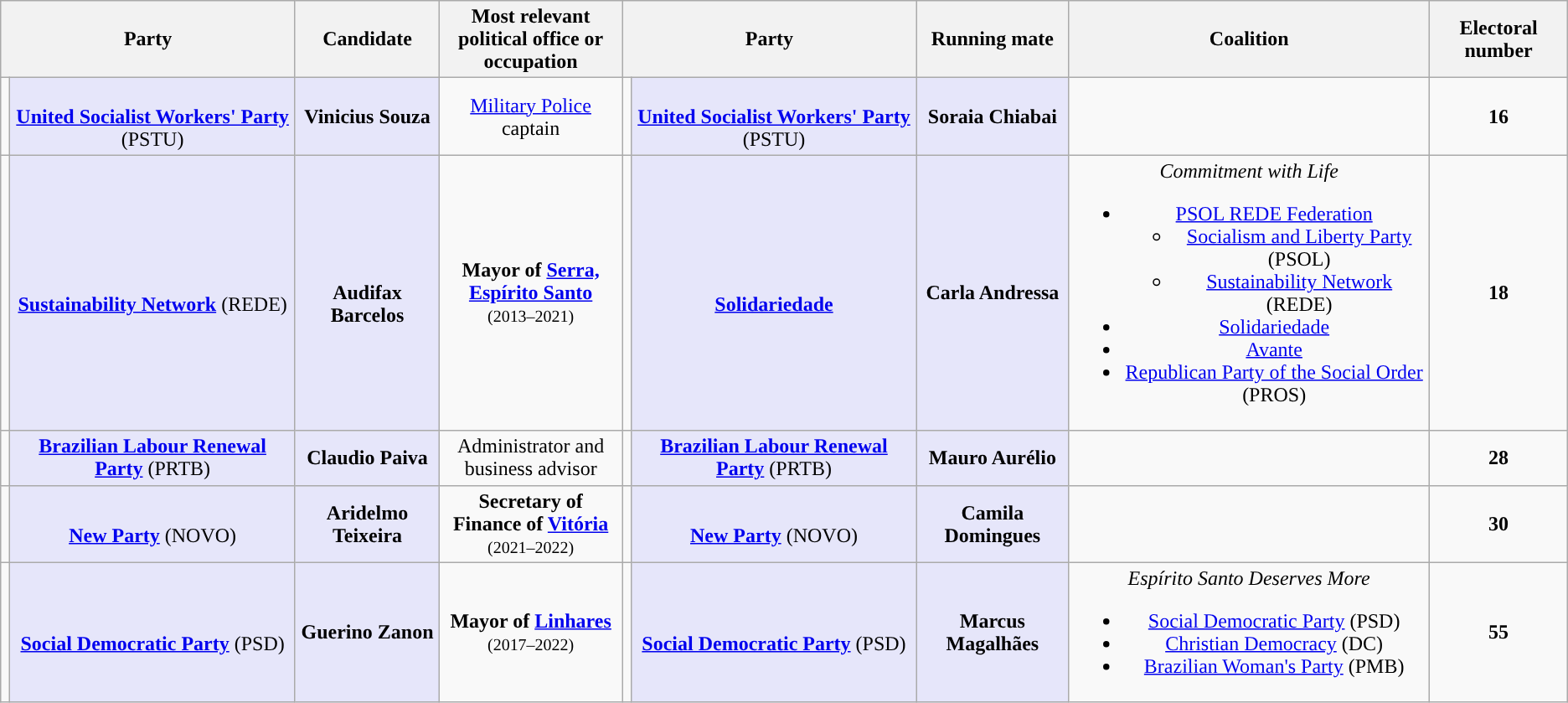<table class="wikitable" style="text-align:center">
<tr>
<th colspan="2">Party</th>
<th>Candidate</th>
<th style="max-width:10em">Most relevant political office or occupation</th>
<th colspan="2">Party</th>
<th>Running mate</th>
<th>Coalition</th>
<th>Electoral number</th>
</tr>
<tr>
<td style="background:"></td>
<td style="background:lavender;" max-width:150px><br><strong><a href='#'>United Socialist Workers' Party</a></strong> (PSTU)</td>
<td style="background:lavender;" max-width:150px><strong>Vinicius Souza</strong></td>
<td style="max-width:10em"><a href='#'>Military Police</a> captain</td>
<td style="background:"></td>
<td style="background:lavender;" max-width:150px><br><strong><a href='#'>United Socialist Workers' Party</a></strong> (PSTU)</td>
<td style="background:lavender;" max-width:150px><strong>Soraia Chiabai</strong></td>
<td></td>
<td><strong>16</strong></td>
</tr>
<tr>
<td style="background:"></td>
<td style="background:lavender;" max-width:150px><br><strong><a href='#'>Sustainability Network</a></strong> (REDE)</td>
<td style="background:lavender;" max-width:150px><br><strong>Audifax Barcelos</strong></td>
<td style="max-width:10em"><strong>Mayor of <a href='#'>Serra, Espírito Santo</a></strong><br><small>(2013–2021)</small></td>
<td style="background:"></td>
<td style="background:lavender;" max-width:150px><br><strong><a href='#'>Solidariedade</a></strong></td>
<td style="background:lavender;" max-width:150px><strong>Carla Andressa</strong></td>
<td><em>Commitment with Life</em><br><ul><li><a href='#'>PSOL REDE Federation</a><ul><li><a href='#'>Socialism and Liberty Party</a> (PSOL)</li><li><a href='#'>Sustainability Network</a>  (REDE)</li></ul></li><li><a href='#'>Solidariedade</a></li><li><a href='#'>Avante</a></li><li><a href='#'>Republican Party of the Social Order</a> (PROS)</li></ul></td>
<td><strong>18</strong></td>
</tr>
<tr>
<td style="background:"></td>
<td style="background:lavender;" max-width:150px><strong><a href='#'>Brazilian Labour Renewal Party</a></strong> (PRTB)</td>
<td style="background:lavender;" max-width:150px><strong>Claudio Paiva</strong></td>
<td style="max-width:10em">Administrator and business advisor</td>
<td style="background:"></td>
<td style="background:lavender;" max-width:150px><strong><a href='#'>Brazilian Labour Renewal Party</a></strong> (PRTB)</td>
<td style="background:lavender;" max-width:150px><strong>Mauro Aurélio</strong></td>
<td></td>
<td><strong>28</strong></td>
</tr>
<tr>
<td style="background:"></td>
<td style="background:lavender;" max-width:150px><br><strong><a href='#'>New Party</a></strong> (NOVO)</td>
<td style="background:lavender;" max-width:150px><strong>Aridelmo Teixeira</strong></td>
<td style="max-width:10em"><strong>Secretary of Finance of <a href='#'>Vitória</a></strong><br><small>(2021–2022)</small></td>
<td style="background:"></td>
<td style="background:lavender;" max-width:150px><br><strong><a href='#'>New Party</a></strong> (NOVO)</td>
<td style="background:lavender;" max-width:150px><strong>Camila Domingues</strong></td>
<td></td>
<td><strong>30</strong></td>
</tr>
<tr>
<td style="background:"></td>
<td style="background:lavender;" max-width:150px><br><strong><a href='#'>Social Democratic Party</a></strong> (PSD)</td>
<td style="background:lavender;" max-width:150px><strong>Guerino Zanon</strong></td>
<td style="max-width:10em"><strong>Mayor of <a href='#'>Linhares</a></strong><br><small>(2017–2022)</small></td>
<td style="background:"></td>
<td style="background:lavender;" max-width:150px><br><strong><a href='#'>Social Democratic Party</a></strong> (PSD)</td>
<td style="background:lavender;" max-width:150px><strong>Marcus Magalhães</strong></td>
<td><em>Espírito Santo Deserves More</em><br><ul><li><a href='#'>Social Democratic Party</a> (PSD)</li><li><a href='#'>Christian Democracy</a> (DC)</li><li><a href='#'>Brazilian Woman's Party</a> (PMB)</li></ul></td>
<td><strong>55</strong></td>
</tr>
</table>
